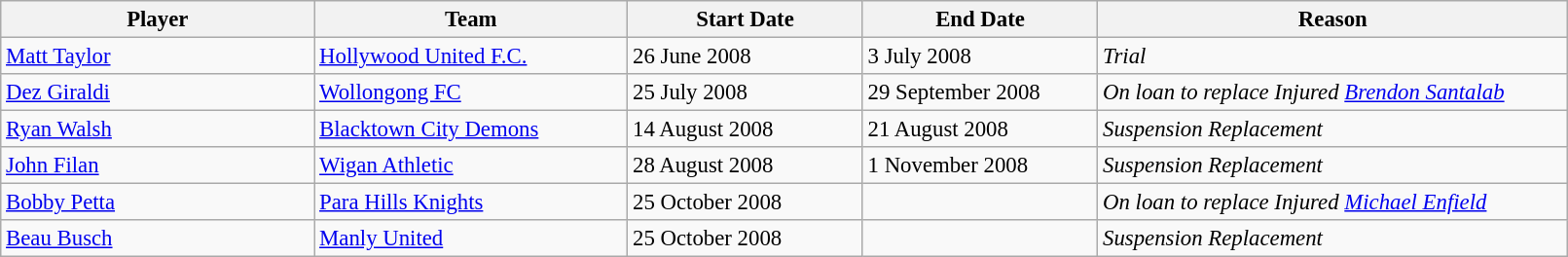<table class="wikitable" style="text-align:center; font-size:95%;width:85%; text-align:left">
<tr>
<th width=20%>Player</th>
<th width=20%>Team</th>
<th width=15%>Start Date</th>
<th width=15%>End Date</th>
<th width=30%>Reason</th>
</tr>
<tr>
<td> <a href='#'>Matt Taylor</a></td>
<td><a href='#'>Hollywood United F.C.</a></td>
<td>26 June 2008</td>
<td>3 July 2008</td>
<td><em>Trial</em></td>
</tr>
<tr>
<td> <a href='#'>Dez Giraldi</a></td>
<td><a href='#'>Wollongong FC</a></td>
<td>25 July 2008</td>
<td>29 September 2008</td>
<td><em>On loan to replace Injured <a href='#'>Brendon Santalab</a></em></td>
</tr>
<tr>
<td> <a href='#'>Ryan Walsh</a></td>
<td><a href='#'>Blacktown City Demons</a></td>
<td>14 August 2008</td>
<td>21 August 2008</td>
<td><em>Suspension Replacement</em></td>
</tr>
<tr>
<td> <a href='#'>John Filan</a></td>
<td><a href='#'>Wigan Athletic</a></td>
<td>28 August 2008</td>
<td>1 November 2008</td>
<td><em>Suspension Replacement</em></td>
</tr>
<tr>
<td> <a href='#'>Bobby Petta</a></td>
<td><a href='#'>Para Hills Knights</a></td>
<td>25 October 2008</td>
<td></td>
<td><em>On loan to replace Injured <a href='#'>Michael Enfield</a></em></td>
</tr>
<tr>
<td> <a href='#'>Beau Busch</a></td>
<td><a href='#'>Manly United</a></td>
<td>25 October 2008</td>
<td></td>
<td><em>Suspension Replacement</em></td>
</tr>
</table>
